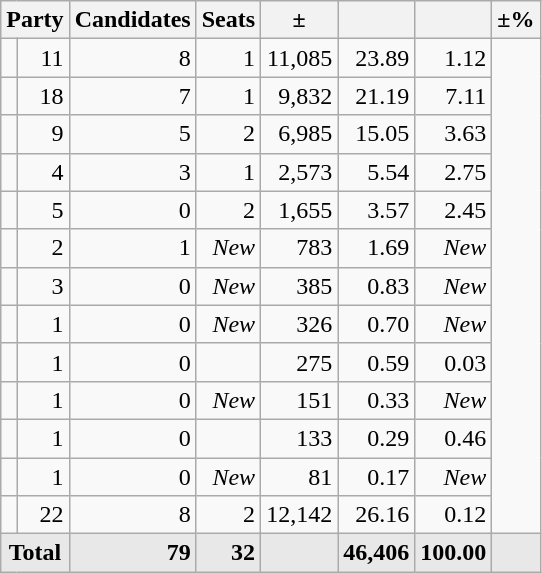<table class=wikitable>
<tr>
<th colspan=2 align=center>Party</th>
<th>Candidates</th>
<th>Seats</th>
<th>±</th>
<th></th>
<th></th>
<th>±%</th>
</tr>
<tr>
<td></td>
<td align=right>11</td>
<td align=right>8</td>
<td align=right>1</td>
<td align=right>11,085</td>
<td align=right>23.89</td>
<td align=right>1.12</td>
</tr>
<tr>
<td></td>
<td align=right>18</td>
<td align=right>7</td>
<td align=right>1</td>
<td align=right>9,832</td>
<td align=right>21.19</td>
<td align=right>7.11</td>
</tr>
<tr>
<td></td>
<td align=right>9</td>
<td align=right>5</td>
<td align=right>2</td>
<td align=right>6,985</td>
<td align=right>15.05</td>
<td align=right>3.63</td>
</tr>
<tr>
<td></td>
<td align=right>4</td>
<td align=right>3</td>
<td align=right>1</td>
<td align=right>2,573</td>
<td align=right>5.54</td>
<td align=right>2.75</td>
</tr>
<tr>
<td></td>
<td align=right>5</td>
<td align=right>0</td>
<td align=right>2</td>
<td align=right>1,655</td>
<td align=right>3.57</td>
<td align=right>2.45</td>
</tr>
<tr>
<td></td>
<td align=right>2</td>
<td align=right>1</td>
<td align=right><em>New</em></td>
<td align=right>783</td>
<td align=right>1.69</td>
<td align=right><em>New</em></td>
</tr>
<tr>
<td></td>
<td align=right>3</td>
<td align=right>0</td>
<td align=right><em>New</em></td>
<td align=right>385</td>
<td align=right>0.83</td>
<td align=right><em>New</em></td>
</tr>
<tr>
<td></td>
<td align=right>1</td>
<td align=right>0</td>
<td align=right><em>New</em></td>
<td align=right>326</td>
<td align=right>0.70</td>
<td align=right><em>New</em></td>
</tr>
<tr>
<td></td>
<td align=right>1</td>
<td align=right>0</td>
<td align=right></td>
<td align=right>275</td>
<td align=right>0.59</td>
<td align=right>0.03</td>
</tr>
<tr>
<td></td>
<td align=right>1</td>
<td align=right>0</td>
<td align=right><em>New</em></td>
<td align=right>151</td>
<td align=right>0.33</td>
<td align=right><em>New</em></td>
</tr>
<tr>
<td></td>
<td align=right>1</td>
<td align=right>0</td>
<td align=right></td>
<td align=right>133</td>
<td align=right>0.29</td>
<td align=right>0.46</td>
</tr>
<tr>
<td></td>
<td align=right>1</td>
<td align=right>0</td>
<td align=right><em>New</em></td>
<td align=right>81</td>
<td align=right>0.17</td>
<td align=right><em>New</em></td>
</tr>
<tr>
<td></td>
<td align=right>22</td>
<td align=right>8</td>
<td align=right>2</td>
<td align=right>12,142</td>
<td align=right>26.16</td>
<td align=right>0.12</td>
</tr>
<tr style="font-weight:bold; background:rgb(232,232,232);">
<td colspan=2 align=center>Total</td>
<td align=right>79</td>
<td align=right>32</td>
<td align=center></td>
<td align=right>46,406</td>
<td align=center>100.00</td>
<td align=center></td>
</tr>
</table>
